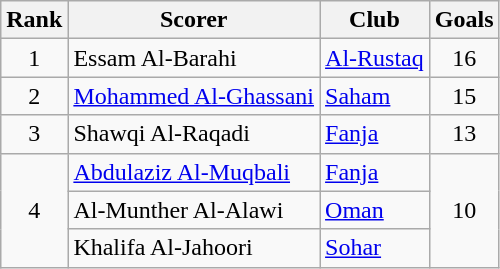<table class="wikitable sortable" style="text-align:center">
<tr>
<th>Rank</th>
<th>Scorer</th>
<th>Club</th>
<th>Goals</th>
</tr>
<tr>
<td rowspan="1">1</td>
<td align="left"> Essam Al-Barahi</td>
<td align="left"><a href='#'>Al-Rustaq</a></td>
<td rowspan="1">16</td>
</tr>
<tr>
<td rowspan="1">2</td>
<td align="left"> <a href='#'>Mohammed Al-Ghassani</a></td>
<td align="left"><a href='#'>Saham</a></td>
<td rowspan="1">15</td>
</tr>
<tr>
<td rowspan="1">3</td>
<td align="left"> Shawqi Al-Raqadi</td>
<td align="left"><a href='#'>Fanja</a></td>
<td rowspan="1">13</td>
</tr>
<tr>
<td rowspan="3">4</td>
<td align="left"> <a href='#'>Abdulaziz Al-Muqbali</a></td>
<td align="left"><a href='#'>Fanja</a></td>
<td rowspan="3">10</td>
</tr>
<tr>
<td align="left"> Al-Munther Al-Alawi</td>
<td align="left"><a href='#'>Oman</a></td>
</tr>
<tr>
<td align="left"> Khalifa Al-Jahoori</td>
<td align="left"><a href='#'>Sohar</a></td>
</tr>
</table>
